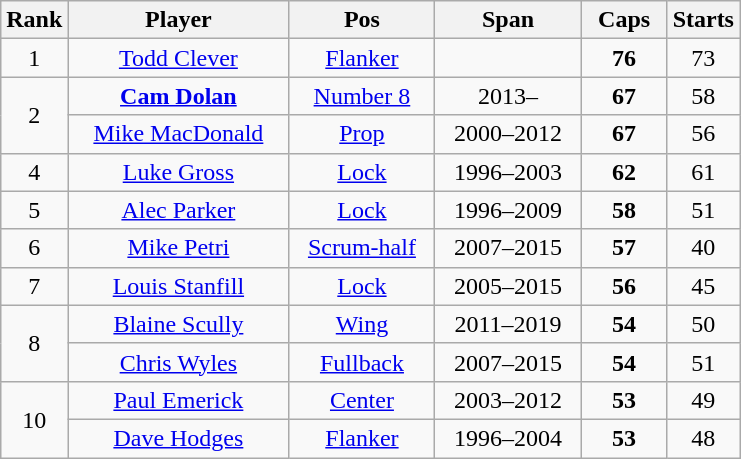<table class="wikitable" style="font-size:100%; text-align:center;">
<tr>
<th style="width:25px;">Rank</th>
<th style="width:140px;">Player</th>
<th style="width:90px;">Pos</th>
<th style="width:90px;">Span</th>
<th style="width:50px;">Caps</th>
<th style="width:40px;">Starts</th>
</tr>
<tr>
<td>1</td>
<td><a href='#'>Todd Clever</a></td>
<td><a href='#'>Flanker</a></td>
<td></td>
<td><strong>76</strong></td>
<td>73</td>
</tr>
<tr>
<td rowspan="2">2</td>
<td><strong><a href='#'>Cam Dolan</a></strong></td>
<td><a href='#'>Number 8</a></td>
<td>2013–</td>
<td><strong>67</strong></td>
<td>58</td>
</tr>
<tr>
<td><a href='#'>Mike MacDonald</a></td>
<td><a href='#'>Prop</a></td>
<td>2000–2012</td>
<td><strong>67</strong></td>
<td>56</td>
</tr>
<tr>
<td>4</td>
<td><a href='#'>Luke Gross</a></td>
<td><a href='#'>Lock</a></td>
<td>1996–2003</td>
<td><strong>62</strong></td>
<td>61</td>
</tr>
<tr>
<td>5</td>
<td><a href='#'>Alec Parker</a></td>
<td><a href='#'>Lock</a></td>
<td>1996–2009</td>
<td><strong>58</strong></td>
<td>51</td>
</tr>
<tr>
<td>6</td>
<td><a href='#'>Mike Petri</a></td>
<td><a href='#'>Scrum-half</a></td>
<td>2007–2015</td>
<td><strong>57</strong></td>
<td>40</td>
</tr>
<tr>
<td>7</td>
<td><a href='#'>Louis Stanfill</a></td>
<td><a href='#'>Lock</a></td>
<td>2005–2015</td>
<td><strong>56</strong></td>
<td>45</td>
</tr>
<tr>
<td rowspan="2">8</td>
<td><a href='#'>Blaine Scully</a></td>
<td><a href='#'>Wing</a></td>
<td>2011–2019</td>
<td><strong>54</strong></td>
<td>50</td>
</tr>
<tr>
<td><a href='#'>Chris Wyles</a></td>
<td><a href='#'>Fullback</a></td>
<td>2007–2015</td>
<td><strong>54</strong></td>
<td>51</td>
</tr>
<tr>
<td rowspan="2">10</td>
<td><a href='#'>Paul Emerick</a></td>
<td><a href='#'>Center</a></td>
<td>2003–2012</td>
<td><strong>53</strong></td>
<td>49</td>
</tr>
<tr>
<td><a href='#'>Dave Hodges</a></td>
<td><a href='#'>Flanker</a></td>
<td>1996–2004</td>
<td><strong>53</strong></td>
<td>48</td>
</tr>
</table>
